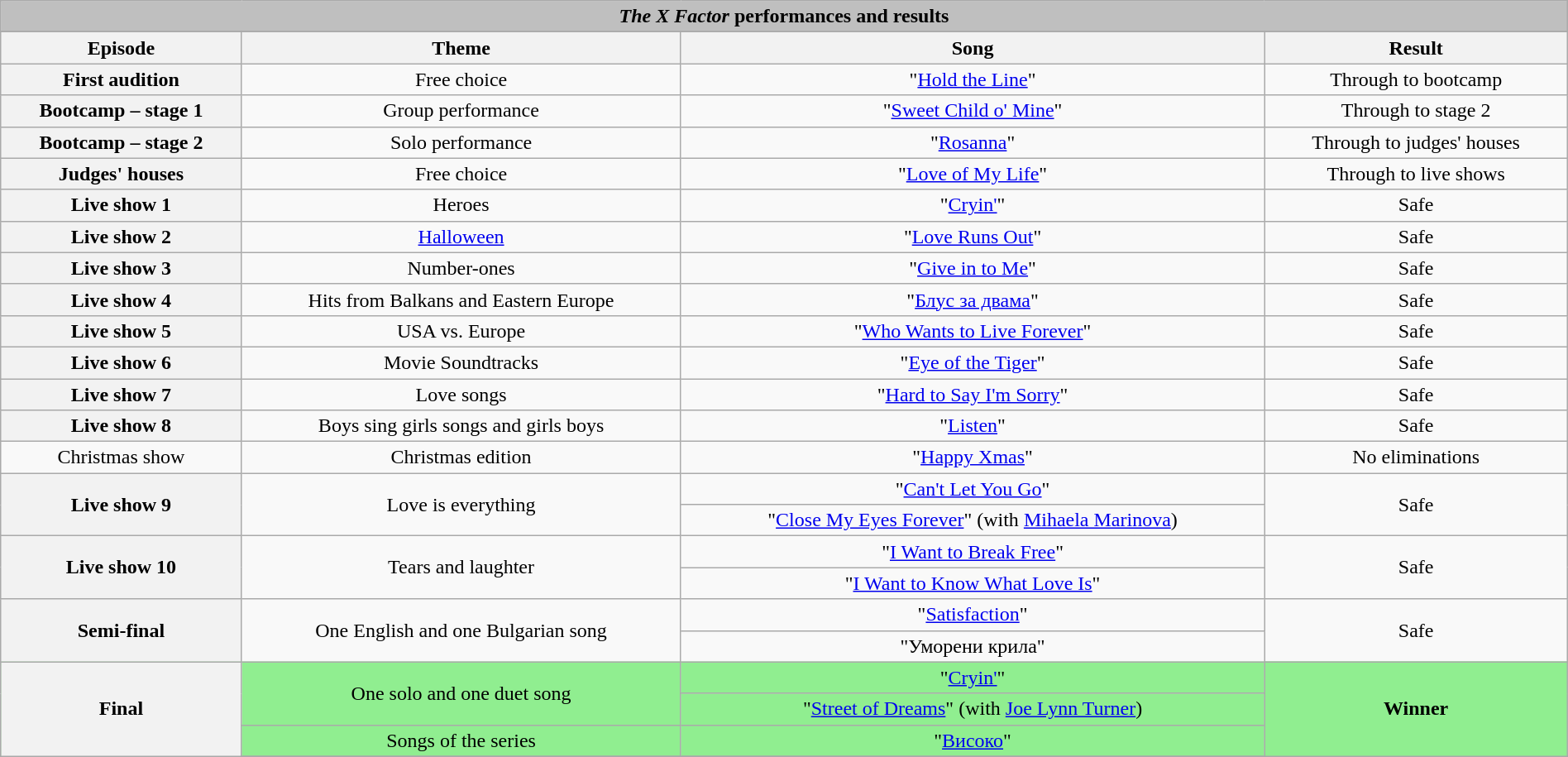<table class="wikitable collapsible collapsed" style="width:100%; margin:1em auto 1em auto; text-align:center;">
<tr>
<th colspan="4" style="background:#BFBFBF;"><em>The X Factor</em> performances and results</th>
</tr>
<tr>
</tr>
<tr>
<th scope="col">Episode</th>
<th scope="col">Theme</th>
<th scope="col">Song</th>
<th scope="col">Result</th>
</tr>
<tr>
<th scope="row">First audition</th>
<td>Free choice</td>
<td>"<a href='#'>Hold the Line</a>"</td>
<td>Through to bootcamp</td>
</tr>
<tr>
<th scope="row">Bootcamp – stage 1</th>
<td>Group performance</td>
<td>"<a href='#'>Sweet Child o' Mine</a>"</td>
<td>Through to stage 2</td>
</tr>
<tr>
<th scope="row">Bootcamp – stage 2</th>
<td>Solo performance</td>
<td>"<a href='#'>Rosanna</a>"</td>
<td>Through to judges' houses</td>
</tr>
<tr>
<th scope="row">Judges' houses</th>
<td>Free choice</td>
<td>"<a href='#'>Love of My Life</a>"</td>
<td>Through to live shows</td>
</tr>
<tr>
<th scope="row">Live show 1</th>
<td>Heroes</td>
<td>"<a href='#'>Cryin'</a>"</td>
<td>Safe</td>
</tr>
<tr>
<th scope="row">Live show 2</th>
<td><a href='#'>Halloween</a></td>
<td>"<a href='#'>Love Runs Out</a>"</td>
<td>Safe</td>
</tr>
<tr>
<th scope="row">Live show 3</th>
<td>Number-ones</td>
<td>"<a href='#'>Give in to Me</a>"</td>
<td>Safe</td>
</tr>
<tr>
<th scope="row">Live show 4</th>
<td>Hits from Balkans and Eastern Europe</td>
<td>"<a href='#'>Блус за двама</a>"</td>
<td>Safe</td>
</tr>
<tr>
<th scope="row">Live show 5</th>
<td>USA vs. Europe</td>
<td>"<a href='#'>Who Wants to Live Forever</a>"</td>
<td>Safe</td>
</tr>
<tr>
<th scope="row">Live show 6</th>
<td>Movie Soundtracks</td>
<td>"<a href='#'>Eye of the Tiger</a>"</td>
<td>Safe</td>
</tr>
<tr>
<th scope="row">Live show 7</th>
<td>Love songs</td>
<td>"<a href='#'>Hard to Say I'm Sorry</a>"</td>
<td>Safe</td>
</tr>
<tr>
<th scope="row">Live show 8</th>
<td>Boys sing girls songs and girls boys</td>
<td>"<a href='#'>Listen</a>"</td>
<td>Safe</td>
</tr>
<tr>
<td scope="row">Christmas show</td>
<td>Christmas edition</td>
<td>"<a href='#'>Happy Xmas</a>"</td>
<td>No eliminations</td>
</tr>
<tr>
<th scope="row" rowspan="2">Live show 9</th>
<td rowspan="2">Love is everything</td>
<td>"<a href='#'>Can't Let You Go</a>"</td>
<td rowspan="2">Safe</td>
</tr>
<tr>
<td>"<a href='#'>Close My Eyes Forever</a>" (with <a href='#'>Mihaela Marinova</a>)</td>
</tr>
<tr>
<th scope="row" rowspan="2">Live show 10</th>
<td rowspan="2">Tears and laughter</td>
<td>"<a href='#'>I Want to Break Free</a>"</td>
<td rowspan="2">Safe</td>
</tr>
<tr>
<td>"<a href='#'>I Want to Know What Love Is</a>"</td>
</tr>
<tr>
<th scope="row" rowspan="2">Semi-final</th>
<td rowspan="2">One English and one Bulgarian song</td>
<td>"<a href='#'>Satisfaction</a>"</td>
<td rowspan="2">Safe</td>
</tr>
<tr>
<td>"Уморени крила"</td>
</tr>
<tr bgcolor="lightgreen">
<th scope="row" rowspan="4">Final</th>
<td rowspan="2">One solo and one duet song</td>
<td>"<a href='#'>Cryin'</a>"</td>
<td bgcolor="lightgreen" rowspan="4"><strong>Winner</strong></td>
</tr>
<tr bgcolor="lightgreen">
<td>"<a href='#'>Street of Dreams</a>" (with <a href='#'>Joe Lynn Turner</a>)</td>
</tr>
<tr bgcolor="lightgreen">
<td>Songs of the series</td>
<td>"<a href='#'>Високо</a>"</td>
</tr>
<tr>
</tr>
</table>
